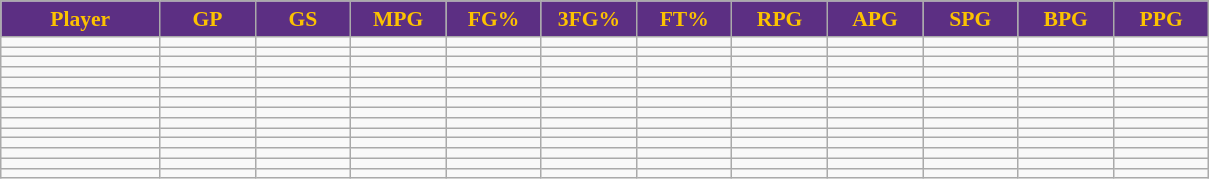<table class="wikitable sortable" style="font-size: 90%">
<tr>
<th style="background:#5C2F83; color:#FCC200" width="10%">Player</th>
<th style="background:#5C2F83; color:#FCC200" width="6%">GP</th>
<th style="background:#5C2F83; color:#FCC200" width="6%">GS</th>
<th style="background:#5C2F83; color:#FCC200" width="6%">MPG</th>
<th style="background:#5C2F83; color:#FCC200" width="6%">FG%</th>
<th style="background:#5C2F83; color:#FCC200" width="6%">3FG%</th>
<th style="background:#5C2F83; color:#FCC200" width="6%">FT%</th>
<th style="background:#5C2F83; color:#FCC200" width="6%">RPG</th>
<th style="background:#5C2F83; color:#FCC200" width="6%">APG</th>
<th style="background:#5C2F83; color:#FCC200" width="6%">SPG</th>
<th style="background:#5C2F83; color:#FCC200" width="6%">BPG</th>
<th style="background:#5C2F83; color:#FCC200" width="6%">PPG</th>
</tr>
<tr>
<td></td>
<td></td>
<td></td>
<td></td>
<td></td>
<td></td>
<td></td>
<td></td>
<td></td>
<td></td>
<td></td>
<td></td>
</tr>
<tr>
<td></td>
<td></td>
<td></td>
<td></td>
<td></td>
<td></td>
<td></td>
<td></td>
<td></td>
<td></td>
<td></td>
<td></td>
</tr>
<tr>
<td></td>
<td></td>
<td></td>
<td></td>
<td></td>
<td></td>
<td></td>
<td></td>
<td></td>
<td></td>
<td></td>
<td></td>
</tr>
<tr>
<td></td>
<td></td>
<td></td>
<td></td>
<td></td>
<td></td>
<td></td>
<td></td>
<td></td>
<td></td>
<td></td>
<td></td>
</tr>
<tr>
<td></td>
<td></td>
<td></td>
<td></td>
<td></td>
<td></td>
<td></td>
<td></td>
<td></td>
<td></td>
<td></td>
<td></td>
</tr>
<tr>
<td></td>
<td></td>
<td></td>
<td></td>
<td></td>
<td></td>
<td></td>
<td></td>
<td></td>
<td></td>
<td></td>
<td></td>
</tr>
<tr>
<td></td>
<td></td>
<td></td>
<td></td>
<td></td>
<td></td>
<td></td>
<td></td>
<td></td>
<td></td>
<td></td>
<td></td>
</tr>
<tr>
<td></td>
<td></td>
<td></td>
<td></td>
<td></td>
<td></td>
<td></td>
<td></td>
<td></td>
<td></td>
<td></td>
<td></td>
</tr>
<tr>
<td></td>
<td></td>
<td></td>
<td></td>
<td></td>
<td></td>
<td></td>
<td></td>
<td></td>
<td></td>
<td></td>
<td></td>
</tr>
<tr>
<td></td>
<td></td>
<td></td>
<td></td>
<td></td>
<td></td>
<td></td>
<td></td>
<td></td>
<td></td>
<td></td>
<td></td>
</tr>
<tr>
<td></td>
<td></td>
<td></td>
<td></td>
<td></td>
<td></td>
<td></td>
<td></td>
<td></td>
<td></td>
<td></td>
<td></td>
</tr>
<tr>
<td></td>
<td></td>
<td></td>
<td></td>
<td></td>
<td></td>
<td></td>
<td></td>
<td></td>
<td></td>
<td></td>
<td></td>
</tr>
<tr>
<td></td>
<td></td>
<td></td>
<td></td>
<td></td>
<td></td>
<td></td>
<td></td>
<td></td>
<td></td>
<td></td>
<td></td>
</tr>
<tr>
<td></td>
<td></td>
<td></td>
<td></td>
<td></td>
<td></td>
<td></td>
<td></td>
<td></td>
<td></td>
<td></td>
<td></td>
</tr>
</table>
